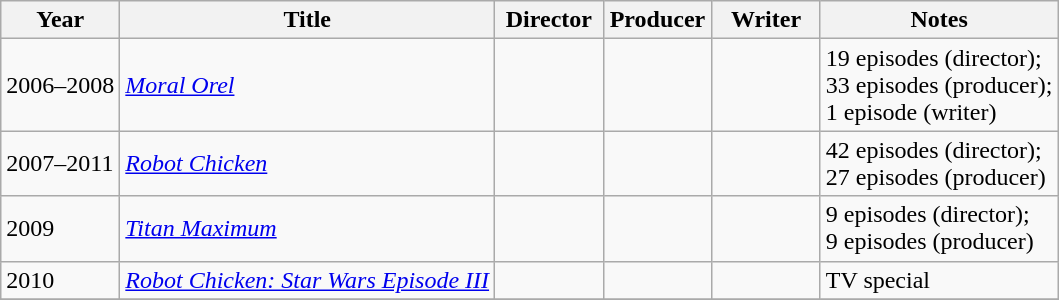<table class="wikitable">
<tr>
<th>Year</th>
<th>Title</th>
<th width=65>Director</th>
<th width=65>Producer</th>
<th width=65>Writer</th>
<th>Notes</th>
</tr>
<tr>
<td>2006–2008</td>
<td><em><a href='#'>Moral Orel</a></em></td>
<td></td>
<td></td>
<td></td>
<td>19 episodes (director);<br>33 episodes (producer);<br>1 episode (writer)</td>
</tr>
<tr>
<td>2007–2011</td>
<td><em><a href='#'>Robot Chicken</a></em></td>
<td></td>
<td></td>
<td></td>
<td>42 episodes (director);<br>27 episodes (producer)</td>
</tr>
<tr>
<td>2009</td>
<td><em><a href='#'>Titan Maximum</a></em></td>
<td></td>
<td></td>
<td></td>
<td>9 episodes (director);<br>9 episodes (producer)</td>
</tr>
<tr>
<td>2010</td>
<td><em><a href='#'>Robot Chicken: Star Wars Episode III</a></em></td>
<td></td>
<td></td>
<td></td>
<td>TV special</td>
</tr>
<tr>
</tr>
</table>
